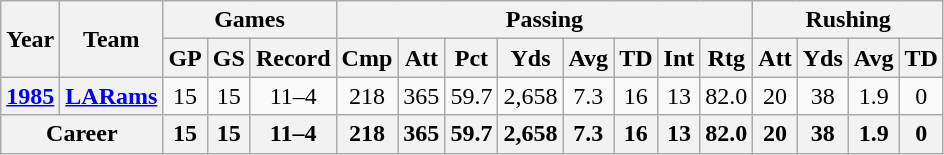<table class="wikitable" style="text-align: center;">
<tr>
<th rowspan="2">Year</th>
<th rowspan="2">Team</th>
<th colspan="3">Games</th>
<th colspan="8">Passing</th>
<th colspan="4">Rushing</th>
</tr>
<tr>
<th>GP</th>
<th>GS</th>
<th>Record</th>
<th>Cmp</th>
<th>Att</th>
<th>Pct</th>
<th>Yds</th>
<th>Avg</th>
<th>TD</th>
<th>Int</th>
<th>Rtg</th>
<th>Att</th>
<th>Yds</th>
<th>Avg</th>
<th>TD</th>
</tr>
<tr>
<th><a href='#'>1985</a></th>
<th><a href='#'>LARams</a></th>
<td>15</td>
<td>15</td>
<td>11–4</td>
<td>218</td>
<td>365</td>
<td>59.7</td>
<td>2,658</td>
<td>7.3</td>
<td>16</td>
<td>13</td>
<td>82.0</td>
<td>20</td>
<td>38</td>
<td>1.9</td>
<td>0</td>
</tr>
<tr>
<th colspan="2">Career</th>
<th>15</th>
<th>15</th>
<th>11–4</th>
<th>218</th>
<th>365</th>
<th>59.7</th>
<th>2,658</th>
<th>7.3</th>
<th>16</th>
<th>13</th>
<th>82.0</th>
<th>20</th>
<th>38</th>
<th>1.9</th>
<th>0</th>
</tr>
</table>
